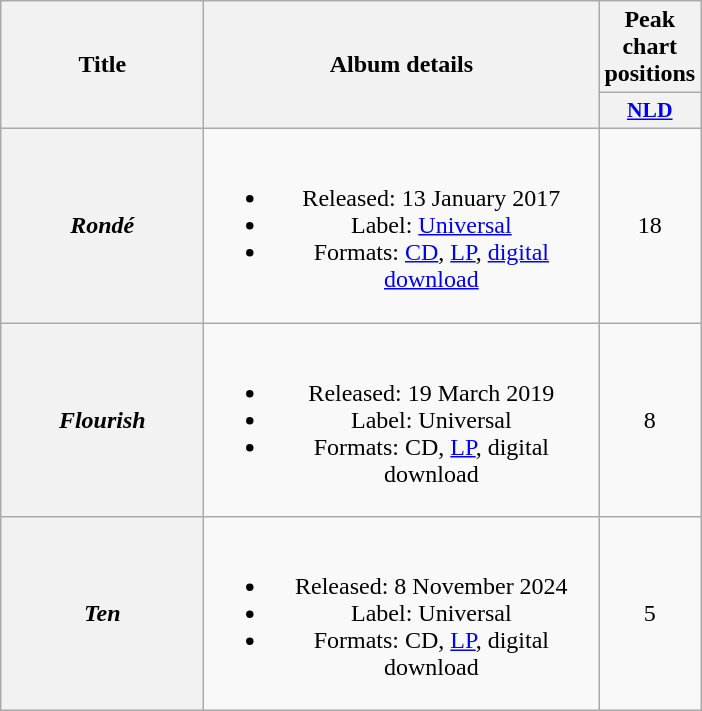<table class="wikitable plainrowheaders" style="text-align:center;">
<tr>
<th rowspan="2" scope="col" style="width:8em;">Title</th>
<th rowspan="2" scope="col" style="width:16em;">Album details</th>
<th scope="col">Peak chart positions</th>
</tr>
<tr>
<th scope="col" style="width:3em;font-size:90%;"><a href='#'>NLD</a><br></th>
</tr>
<tr>
<th scope="row"><em>Rondé</em></th>
<td><br><ul><li>Released: 13 January 2017</li><li>Label: <a href='#'>Universal</a></li><li>Formats: <a href='#'>CD</a>, <a href='#'>LP</a>, <a href='#'>digital download</a></li></ul></td>
<td>18</td>
</tr>
<tr>
<th scope="row"><em>Flourish</em></th>
<td><br><ul><li>Released: 19 March 2019</li><li>Label: Universal</li><li>Formats: CD, <a href='#'>LP</a>, digital download</li></ul></td>
<td>8</td>
</tr>
<tr>
<th scope="row"><em>Ten</em></th>
<td><br><ul><li>Released: 8 November 2024</li><li>Label: Universal</li><li>Formats: CD, <a href='#'>LP</a>, digital download</li></ul></td>
<td>5</td>
</tr>
</table>
